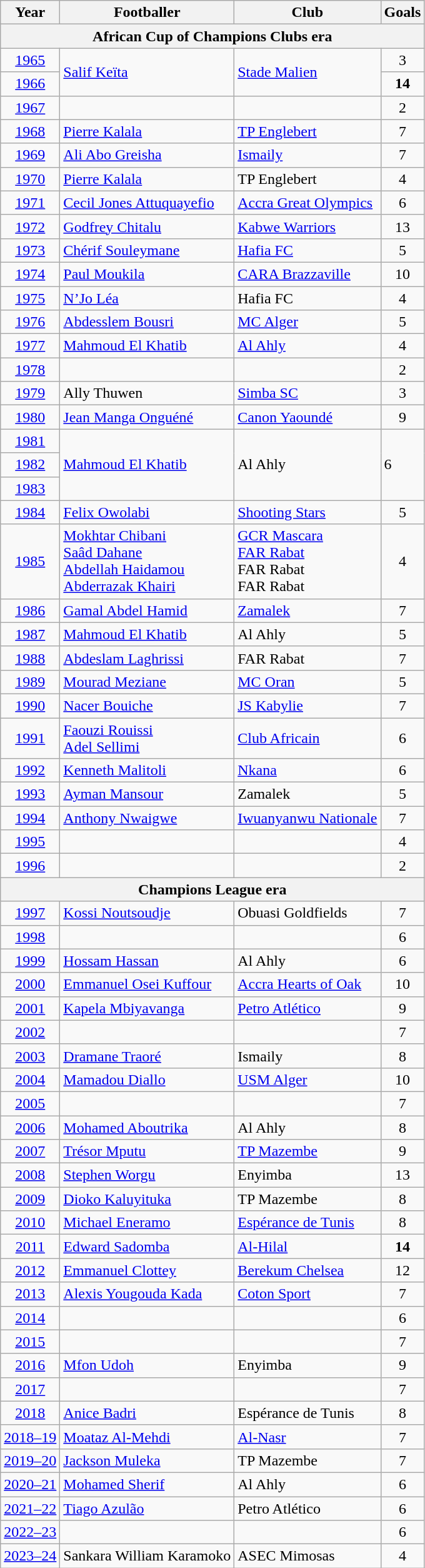<table class="wikitable">
<tr>
<th>Year</th>
<th>Footballer</th>
<th>Club</th>
<th>Goals</th>
</tr>
<tr>
<th scope=col colspan=4>African Cup of Champions Clubs era</th>
</tr>
<tr>
<td align=center><a href='#'>1965</a></td>
<td rowspan=2> <a href='#'>Salif Keïta</a></td>
<td rowspan=2> <a href='#'>Stade Malien</a></td>
<td align=center>3</td>
</tr>
<tr>
<td align=center><a href='#'>1966</a></td>
<td align=center><strong>14</strong></td>
</tr>
<tr>
<td align=center><a href='#'>1967</a></td>
<td></td>
<td></td>
<td align="center">2</td>
</tr>
<tr>
<td align=center><a href='#'>1968</a></td>
<td> <a href='#'>Pierre Kalala</a></td>
<td> <a href='#'>TP Englebert</a></td>
<td align=center>7</td>
</tr>
<tr>
<td align=center><a href='#'>1969</a></td>
<td> <a href='#'>Ali Abo Greisha</a></td>
<td> <a href='#'>Ismaily</a></td>
<td align=center>7</td>
</tr>
<tr>
<td align=center><a href='#'>1970</a></td>
<td> <a href='#'>Pierre Kalala</a></td>
<td> TP Englebert</td>
<td align=center>4</td>
</tr>
<tr>
<td align=center><a href='#'>1971</a></td>
<td> <a href='#'>Cecil Jones Attuquayefio</a></td>
<td> <a href='#'>Accra Great Olympics</a></td>
<td align=center>6</td>
</tr>
<tr>
<td align=center><a href='#'>1972</a></td>
<td> <a href='#'>Godfrey Chitalu</a></td>
<td> <a href='#'>Kabwe Warriors</a></td>
<td align=center>13</td>
</tr>
<tr>
<td align=center><a href='#'>1973</a></td>
<td> <a href='#'>Chérif Souleymane</a></td>
<td> <a href='#'>Hafia FC</a></td>
<td align=center>5</td>
</tr>
<tr>
<td align=center><a href='#'>1974</a></td>
<td> <a href='#'>Paul Moukila</a></td>
<td> <a href='#'>CARA Brazzaville</a></td>
<td align=center>10</td>
</tr>
<tr>
<td align=center><a href='#'>1975</a></td>
<td> <a href='#'>N’Jo Léa</a></td>
<td> Hafia FC</td>
<td align=center>4</td>
</tr>
<tr>
<td align=center><a href='#'>1976</a></td>
<td> <a href='#'>Abdesslem Bousri</a></td>
<td> <a href='#'>MC Alger</a></td>
<td align=center>5</td>
</tr>
<tr>
<td align=center><a href='#'>1977</a></td>
<td> <a href='#'>Mahmoud El Khatib</a></td>
<td> <a href='#'>Al Ahly</a></td>
<td align=center>4</td>
</tr>
<tr>
<td align=center><a href='#'>1978</a></td>
<td></td>
<td></td>
<td align=center>2</td>
</tr>
<tr>
<td align=center><a href='#'>1979</a></td>
<td> Ally Thuwen</td>
<td> <a href='#'>Simba SC</a></td>
<td align=center>3</td>
</tr>
<tr>
<td align=center><a href='#'>1980</a></td>
<td> <a href='#'>Jean Manga Onguéné</a></td>
<td> <a href='#'>Canon Yaoundé</a></td>
<td align=center>9</td>
</tr>
<tr>
<td align=center><a href='#'>1981</a></td>
<td rowspan=3> <a href='#'>Mahmoud El Khatib</a></td>
<td rowspan=3> Al Ahly</td>
<td rowspan=3;align=center>6</td>
</tr>
<tr>
<td align=center><a href='#'>1982</a></td>
</tr>
<tr>
<td align=center><a href='#'>1983</a></td>
</tr>
<tr>
<td align=center><a href='#'>1984</a></td>
<td> <a href='#'>Felix Owolabi</a></td>
<td> <a href='#'>Shooting Stars</a></td>
<td align=center>5</td>
</tr>
<tr>
<td align=center><a href='#'>1985</a></td>
<td> <a href='#'>Mokhtar Chibani</a><br> <a href='#'>Saâd Dahane</a><br> <a href='#'>Abdellah Haidamou</a><br> <a href='#'>Abderrazak Khairi</a></td>
<td> <a href='#'>GCR Mascara</a><br> <a href='#'>FAR Rabat</a><br> FAR Rabat<br> FAR Rabat</td>
<td align=center>4</td>
</tr>
<tr>
<td align=center><a href='#'>1986</a></td>
<td> <a href='#'>Gamal Abdel Hamid</a></td>
<td> <a href='#'>Zamalek</a></td>
<td align=center>7</td>
</tr>
<tr>
<td align=center><a href='#'>1987</a></td>
<td> <a href='#'>Mahmoud El Khatib</a></td>
<td> Al Ahly</td>
<td align=center>5</td>
</tr>
<tr>
<td align=center><a href='#'>1988</a></td>
<td> <a href='#'>Abdeslam Laghrissi</a></td>
<td> FAR Rabat</td>
<td align=center>7</td>
</tr>
<tr>
<td align=center><a href='#'>1989</a></td>
<td> <a href='#'>Mourad Meziane</a></td>
<td> <a href='#'>MC Oran</a></td>
<td align=center>5</td>
</tr>
<tr>
<td align=center><a href='#'>1990</a></td>
<td> <a href='#'>Nacer Bouiche</a></td>
<td> <a href='#'>JS Kabylie</a></td>
<td align="center">7</td>
</tr>
<tr>
<td align=center><a href='#'>1991</a></td>
<td> <a href='#'>Faouzi Rouissi</a><br> <a href='#'>Adel Sellimi</a></td>
<td> <a href='#'>Club Africain</a></td>
<td align=center>6</td>
</tr>
<tr>
<td align=center><a href='#'>1992</a></td>
<td> <a href='#'>Kenneth Malitoli</a></td>
<td> <a href='#'>Nkana</a></td>
<td align=center>6</td>
</tr>
<tr>
<td align=center><a href='#'>1993</a></td>
<td> <a href='#'>Ayman Mansour</a></td>
<td> Zamalek</td>
<td align=center>5</td>
</tr>
<tr>
<td align=center><a href='#'>1994</a></td>
<td> <a href='#'>Anthony Nwaigwe</a></td>
<td> <a href='#'>Iwuanyanwu Nationale</a></td>
<td align=center>7</td>
</tr>
<tr>
<td align=center><a href='#'>1995</a></td>
<td></td>
<td></td>
<td align=center>4</td>
</tr>
<tr>
<td align=center><a href='#'>1996</a></td>
<td></td>
<td></td>
<td align=center>2</td>
</tr>
<tr>
<th scope=col colspan=4>Champions League era</th>
</tr>
<tr>
<td align=center><a href='#'>1997</a></td>
<td> <a href='#'>Kossi Noutsoudje</a></td>
<td> Obuasi Goldfields</td>
<td align=center>7</td>
</tr>
<tr>
<td align=center><a href='#'>1998</a></td>
<td></td>
<td></td>
<td align=center>6</td>
</tr>
<tr>
<td align=center><a href='#'>1999</a></td>
<td> <a href='#'>Hossam Hassan</a></td>
<td> Al Ahly</td>
<td align=center>6</td>
</tr>
<tr>
<td align=center><a href='#'>2000</a></td>
<td> <a href='#'>Emmanuel Osei Kuffour</a></td>
<td> <a href='#'>Accra Hearts of Oak</a></td>
<td align=center>10</td>
</tr>
<tr>
<td align=center><a href='#'>2001</a></td>
<td> <a href='#'>Kapela Mbiyavanga</a></td>
<td> <a href='#'>Petro Atlético</a></td>
<td align=center>9</td>
</tr>
<tr>
<td align=center><a href='#'>2002</a></td>
<td></td>
<td></td>
<td align=center>7</td>
</tr>
<tr>
<td align=center><a href='#'>2003</a></td>
<td> <a href='#'>Dramane Traoré</a></td>
<td> Ismaily</td>
<td align=center>8</td>
</tr>
<tr>
<td align=center><a href='#'>2004</a></td>
<td> <a href='#'>Mamadou Diallo</a></td>
<td> <a href='#'>USM Alger</a></td>
<td align=center>10</td>
</tr>
<tr>
<td align=center><a href='#'>2005</a></td>
<td></td>
<td></td>
<td align=center>7</td>
</tr>
<tr>
<td align=center><a href='#'>2006</a></td>
<td> <a href='#'>Mohamed Aboutrika</a></td>
<td> Al Ahly</td>
<td align=center>8</td>
</tr>
<tr>
<td align=center><a href='#'>2007</a></td>
<td> <a href='#'>Trésor Mputu</a></td>
<td> <a href='#'>TP Mazembe</a></td>
<td align=center>9</td>
</tr>
<tr>
<td align=center><a href='#'>2008</a></td>
<td> <a href='#'>Stephen Worgu</a></td>
<td> Enyimba</td>
<td align=center>13</td>
</tr>
<tr>
<td align=center><a href='#'>2009</a></td>
<td> <a href='#'>Dioko Kaluyituka</a></td>
<td> TP Mazembe</td>
<td align=center>8</td>
</tr>
<tr>
<td align=center><a href='#'>2010</a></td>
<td> <a href='#'>Michael Eneramo</a></td>
<td> <a href='#'>Espérance de Tunis</a></td>
<td align=center>8</td>
</tr>
<tr>
<td align=center><a href='#'>2011</a></td>
<td> <a href='#'>Edward Sadomba</a></td>
<td> <a href='#'>Al-Hilal</a></td>
<td align=center><strong>14</strong></td>
</tr>
<tr>
<td align=center><a href='#'>2012</a></td>
<td> <a href='#'>Emmanuel Clottey</a></td>
<td> <a href='#'>Berekum Chelsea</a></td>
<td align=center>12</td>
</tr>
<tr>
<td align=center><a href='#'>2013</a></td>
<td> <a href='#'>Alexis Yougouda Kada</a></td>
<td> <a href='#'>Coton Sport</a></td>
<td align=center>7</td>
</tr>
<tr>
<td align=center><a href='#'>2014</a></td>
<td></td>
<td></td>
<td align=center>6</td>
</tr>
<tr>
<td align=center><a href='#'>2015</a></td>
<td></td>
<td></td>
<td align=center>7</td>
</tr>
<tr>
<td align=center><a href='#'>2016</a></td>
<td> <a href='#'>Mfon Udoh</a></td>
<td> Enyimba</td>
<td align=center>9</td>
</tr>
<tr>
<td align=center><a href='#'>2017</a></td>
<td></td>
<td></td>
<td align=center>7</td>
</tr>
<tr>
<td align=center><a href='#'>2018</a></td>
<td> <a href='#'>Anice Badri</a></td>
<td> Espérance de Tunis</td>
<td align=center>8</td>
</tr>
<tr>
<td align=center><a href='#'>2018–19</a></td>
<td> <a href='#'>Moataz Al-Mehdi</a></td>
<td> <a href='#'>Al-Nasr</a></td>
<td align=center>7</td>
</tr>
<tr>
<td align=center><a href='#'>2019–20</a></td>
<td> <a href='#'>Jackson Muleka</a></td>
<td> TP Mazembe</td>
<td align=center>7</td>
</tr>
<tr>
<td align=center><a href='#'>2020–21</a></td>
<td> <a href='#'>Mohamed Sherif</a></td>
<td> Al Ahly</td>
<td align=center>6</td>
</tr>
<tr>
<td align=center><a href='#'>2021–22</a></td>
<td> <a href='#'>Tiago Azulão</a></td>
<td> Petro Atlético</td>
<td align=center>6</td>
</tr>
<tr>
<td align=center><a href='#'>2022–23</a></td>
<td></td>
<td></td>
<td align=center>6</td>
</tr>
<tr>
<td align=center><a href='#'>2023–24</a></td>
<td> Sankara William Karamoko</td>
<td> ASEC Mimosas</td>
<td align=center>4</td>
</tr>
</table>
